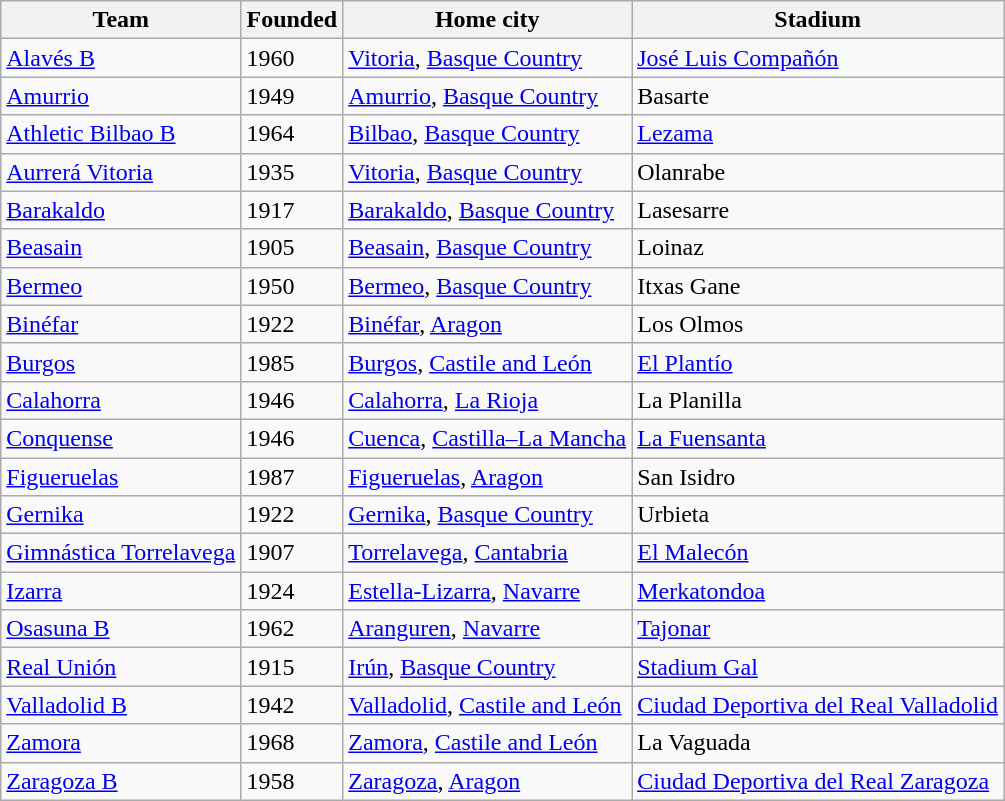<table class="wikitable sortable">
<tr>
<th>Team</th>
<th>Founded</th>
<th>Home city</th>
<th>Stadium</th>
</tr>
<tr>
<td><a href='#'>Alavés B</a></td>
<td>1960</td>
<td><a href='#'>Vitoria</a>, <a href='#'>Basque Country</a></td>
<td><a href='#'>José Luis Compañón</a></td>
</tr>
<tr>
<td><a href='#'>Amurrio</a></td>
<td>1949</td>
<td><a href='#'>Amurrio</a>, <a href='#'>Basque Country</a></td>
<td>Basarte</td>
</tr>
<tr>
<td><a href='#'>Athletic Bilbao B</a></td>
<td>1964</td>
<td><a href='#'>Bilbao</a>, <a href='#'>Basque Country</a></td>
<td><a href='#'>Lezama</a></td>
</tr>
<tr>
<td><a href='#'>Aurrerá Vitoria</a></td>
<td>1935</td>
<td><a href='#'>Vitoria</a>, <a href='#'>Basque Country</a></td>
<td>Olanrabe</td>
</tr>
<tr>
<td><a href='#'>Barakaldo</a></td>
<td>1917</td>
<td><a href='#'>Barakaldo</a>, <a href='#'>Basque Country</a></td>
<td>Lasesarre</td>
</tr>
<tr>
<td><a href='#'>Beasain</a></td>
<td>1905</td>
<td><a href='#'>Beasain</a>, <a href='#'>Basque Country</a></td>
<td>Loinaz</td>
</tr>
<tr>
<td><a href='#'>Bermeo</a></td>
<td>1950</td>
<td><a href='#'>Bermeo</a>, <a href='#'>Basque Country</a></td>
<td>Itxas Gane</td>
</tr>
<tr>
<td><a href='#'>Binéfar</a></td>
<td>1922</td>
<td><a href='#'>Binéfar</a>, <a href='#'>Aragon</a></td>
<td>Los Olmos</td>
</tr>
<tr>
<td><a href='#'>Burgos</a></td>
<td>1985</td>
<td><a href='#'>Burgos</a>, <a href='#'>Castile and León</a></td>
<td><a href='#'>El Plantío</a></td>
</tr>
<tr>
<td><a href='#'>Calahorra</a></td>
<td>1946</td>
<td><a href='#'>Calahorra</a>, <a href='#'>La Rioja</a></td>
<td>La Planilla</td>
</tr>
<tr>
<td><a href='#'>Conquense</a></td>
<td>1946</td>
<td><a href='#'>Cuenca</a>, <a href='#'>Castilla–La Mancha</a></td>
<td><a href='#'>La Fuensanta</a></td>
</tr>
<tr>
<td><a href='#'>Figueruelas</a></td>
<td>1987</td>
<td><a href='#'>Figueruelas</a>, <a href='#'>Aragon</a></td>
<td>San Isidro</td>
</tr>
<tr>
<td><a href='#'>Gernika</a></td>
<td>1922</td>
<td><a href='#'>Gernika</a>, <a href='#'>Basque Country</a></td>
<td>Urbieta</td>
</tr>
<tr>
<td><a href='#'>Gimnástica Torrelavega</a></td>
<td>1907</td>
<td><a href='#'>Torrelavega</a>, <a href='#'>Cantabria</a></td>
<td><a href='#'>El Malecón</a></td>
</tr>
<tr>
<td><a href='#'>Izarra</a></td>
<td>1924</td>
<td><a href='#'>Estella-Lizarra</a>, <a href='#'>Navarre</a></td>
<td><a href='#'>Merkatondoa</a></td>
</tr>
<tr>
<td><a href='#'>Osasuna B</a></td>
<td>1962</td>
<td><a href='#'>Aranguren</a>, <a href='#'>Navarre</a></td>
<td><a href='#'>Tajonar</a></td>
</tr>
<tr>
<td><a href='#'>Real Unión</a></td>
<td>1915</td>
<td><a href='#'>Irún</a>, <a href='#'>Basque Country</a></td>
<td><a href='#'>Stadium Gal</a></td>
</tr>
<tr>
<td><a href='#'>Valladolid B</a></td>
<td>1942</td>
<td><a href='#'>Valladolid</a>, <a href='#'>Castile and León</a></td>
<td><a href='#'>Ciudad Deportiva del Real Valladolid</a></td>
</tr>
<tr>
<td><a href='#'>Zamora</a></td>
<td>1968</td>
<td><a href='#'>Zamora</a>, <a href='#'>Castile and León</a></td>
<td>La Vaguada</td>
</tr>
<tr>
<td><a href='#'>Zaragoza B</a></td>
<td>1958</td>
<td><a href='#'>Zaragoza</a>, <a href='#'>Aragon</a></td>
<td><a href='#'>Ciudad Deportiva del Real Zaragoza</a></td>
</tr>
</table>
